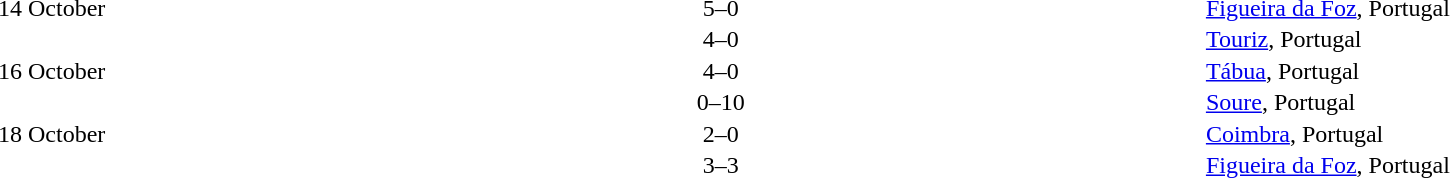<table cellspacing=1 width=85%>
<tr>
<th width=15%></th>
<th width=25%></th>
<th width=10%></th>
<th width=25%></th>
<th width=25%></th>
</tr>
<tr>
<td>14 October</td>
<td align=right></td>
<td align=center>5–0</td>
<td></td>
<td><a href='#'>Figueira da Foz</a>, Portugal</td>
</tr>
<tr>
<td></td>
<td align=right></td>
<td align=center>4–0</td>
<td></td>
<td><a href='#'>Touriz</a>, Portugal</td>
</tr>
<tr>
<td>16 October</td>
<td align=right></td>
<td align=center>4–0</td>
<td></td>
<td><a href='#'>Tábua</a>, Portugal</td>
</tr>
<tr>
<td></td>
<td align=right></td>
<td align=center>0–10</td>
<td></td>
<td><a href='#'>Soure</a>, Portugal</td>
</tr>
<tr>
<td>18 October</td>
<td align=right></td>
<td align=center>2–0</td>
<td></td>
<td><a href='#'>Coimbra</a>, Portugal</td>
</tr>
<tr>
<td></td>
<td align=right></td>
<td align=center>3–3</td>
<td></td>
<td><a href='#'>Figueira da Foz</a>, Portugal</td>
</tr>
</table>
